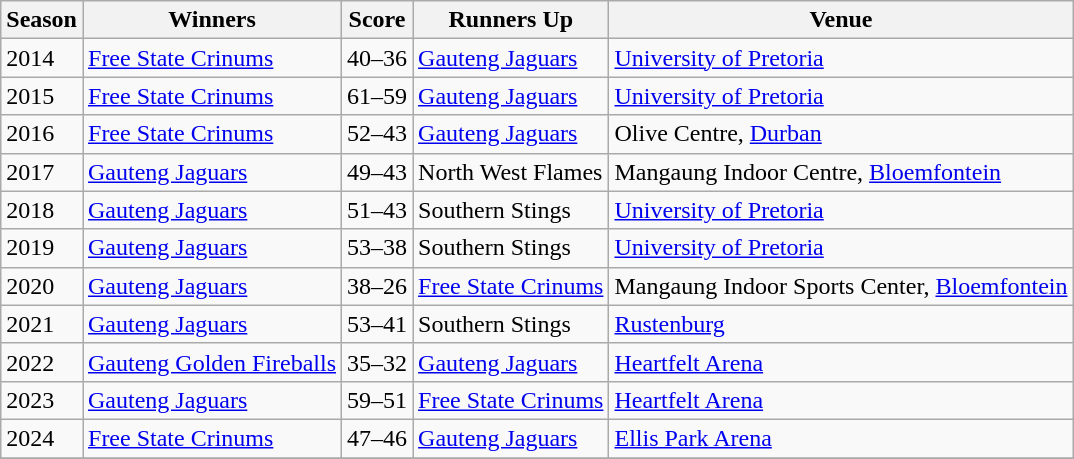<table class="wikitable collapsible">
<tr>
<th>Season</th>
<th>Winners</th>
<th>Score</th>
<th>Runners Up</th>
<th>Venue</th>
</tr>
<tr>
<td>2014</td>
<td><a href='#'>Free State Crinums</a></td>
<td>40–36</td>
<td><a href='#'>Gauteng Jaguars</a></td>
<td><a href='#'>University of Pretoria</a></td>
</tr>
<tr>
<td>2015</td>
<td><a href='#'>Free State Crinums</a></td>
<td>61–59</td>
<td><a href='#'>Gauteng Jaguars</a></td>
<td><a href='#'>University of Pretoria</a></td>
</tr>
<tr>
<td>2016</td>
<td><a href='#'>Free State Crinums</a></td>
<td>52–43</td>
<td><a href='#'>Gauteng Jaguars</a></td>
<td>Olive Centre, <a href='#'>Durban</a></td>
</tr>
<tr>
<td>2017</td>
<td><a href='#'>Gauteng Jaguars</a></td>
<td>49–43</td>
<td>North West Flames</td>
<td>Mangaung Indoor Centre, <a href='#'>Bloemfontein</a></td>
</tr>
<tr>
<td>2018</td>
<td><a href='#'>Gauteng Jaguars</a></td>
<td>51–43</td>
<td>Southern Stings</td>
<td><a href='#'>University of Pretoria</a></td>
</tr>
<tr>
<td>2019</td>
<td><a href='#'>Gauteng Jaguars</a></td>
<td>53–38</td>
<td>Southern Stings</td>
<td><a href='#'>University of Pretoria</a></td>
</tr>
<tr>
<td>2020</td>
<td><a href='#'>Gauteng Jaguars</a></td>
<td>38–26</td>
<td><a href='#'>Free State Crinums</a></td>
<td>Mangaung Indoor Sports Center, <a href='#'>Bloemfontein</a></td>
</tr>
<tr>
<td>2021</td>
<td><a href='#'>Gauteng Jaguars</a></td>
<td>53–41</td>
<td>Southern Stings</td>
<td><a href='#'>Rustenburg</a></td>
</tr>
<tr>
<td>2022</td>
<td><a href='#'>Gauteng Golden Fireballs</a></td>
<td>35–32</td>
<td><a href='#'>Gauteng Jaguars</a></td>
<td><a href='#'>Heartfelt Arena</a></td>
</tr>
<tr>
<td>2023</td>
<td><a href='#'>Gauteng Jaguars</a></td>
<td>59–51</td>
<td><a href='#'>Free State Crinums</a></td>
<td><a href='#'>Heartfelt Arena</a></td>
</tr>
<tr>
<td>2024</td>
<td><a href='#'>Free State Crinums</a></td>
<td>47–46</td>
<td><a href='#'>Gauteng Jaguars</a></td>
<td><a href='#'>Ellis Park Arena</a></td>
</tr>
<tr>
</tr>
</table>
